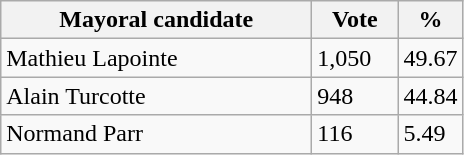<table class="wikitable">
<tr>
<th bgcolor="#DDDDFF" width="200px">Mayoral candidate</th>
<th bgcolor="#DDDDFF" width="50px">Vote</th>
<th bgcolor="#DDDDFF" width="30px">%</th>
</tr>
<tr>
<td>Mathieu Lapointe</td>
<td>1,050</td>
<td>49.67</td>
</tr>
<tr>
<td>Alain Turcotte</td>
<td>948</td>
<td>44.84</td>
</tr>
<tr>
<td>Normand Parr</td>
<td>116</td>
<td>5.49</td>
</tr>
</table>
